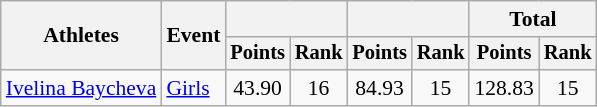<table class="wikitable" style="font-size:90%">
<tr>
<th rowspan="2">Athletes</th>
<th rowspan="2">Event</th>
<th colspan="2"></th>
<th colspan="2"></th>
<th colspan="2">Total</th>
</tr>
<tr style="font-size:95%">
<th>Points</th>
<th>Rank</th>
<th>Points</th>
<th>Rank</th>
<th>Points</th>
<th>Rank</th>
</tr>
<tr align=center>
<td align=left><a href='#'>Ivelina Baycheva</a></td>
<td align=left><a href='#'>Girls</a></td>
<td>43.90</td>
<td>16</td>
<td>84.93</td>
<td>15</td>
<td>128.83</td>
<td>15</td>
</tr>
</table>
